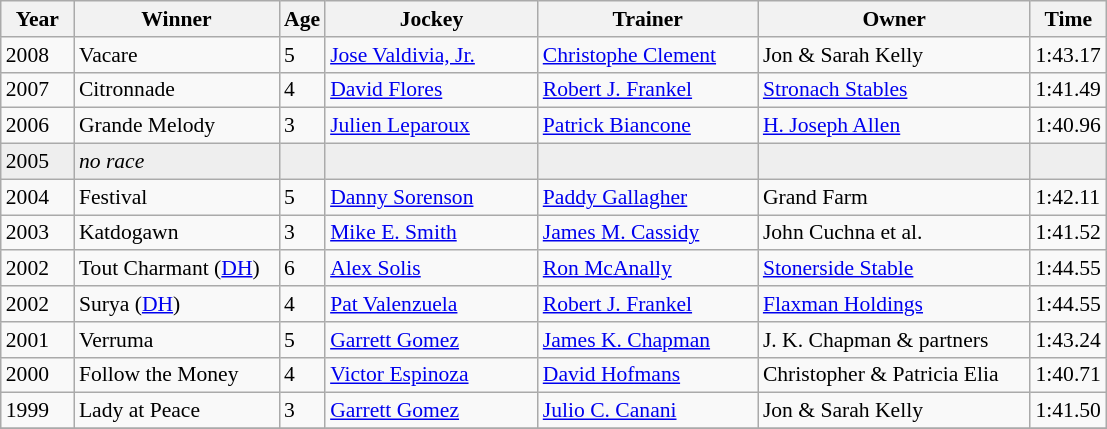<table class="wikitable sortable" style="font-size:90%">
<tr>
<th style="width:42px">Year<br></th>
<th style="width:130px">Winner<br></th>
<th>Age<br></th>
<th style="width:135px">Jockey<br></th>
<th style="width:140px">Trainer<br></th>
<th style="width:175px">Owner<br></th>
<th>Time</th>
</tr>
<tr>
<td>2008</td>
<td>Vacare</td>
<td>5</td>
<td><a href='#'>Jose Valdivia, Jr.</a></td>
<td><a href='#'>Christophe Clement</a></td>
<td>Jon & Sarah Kelly</td>
<td>1:43.17</td>
</tr>
<tr>
<td>2007</td>
<td>Citronnade</td>
<td>4</td>
<td><a href='#'>David Flores</a></td>
<td><a href='#'>Robert J. Frankel</a></td>
<td><a href='#'>Stronach Stables</a></td>
<td>1:41.49</td>
</tr>
<tr>
<td>2006</td>
<td>Grande Melody</td>
<td>3</td>
<td><a href='#'>Julien Leparoux</a></td>
<td><a href='#'>Patrick Biancone</a></td>
<td><a href='#'>H. Joseph Allen</a></td>
<td>1:40.96</td>
</tr>
<tr bgcolor="#eeeeee">
<td>2005</td>
<td><em>no race</em></td>
<td></td>
<td></td>
<td></td>
<td></td>
<td></td>
</tr>
<tr>
<td>2004</td>
<td>Festival</td>
<td>5</td>
<td><a href='#'>Danny Sorenson</a></td>
<td><a href='#'>Paddy Gallagher</a></td>
<td>Grand Farm</td>
<td>1:42.11</td>
</tr>
<tr>
<td>2003</td>
<td>Katdogawn</td>
<td>3</td>
<td><a href='#'>Mike E. Smith</a></td>
<td><a href='#'>James M. Cassidy</a></td>
<td>John Cuchna et al.</td>
<td>1:41.52</td>
</tr>
<tr>
<td>2002</td>
<td>Tout Charmant (<a href='#'>DH</a>)</td>
<td>6</td>
<td><a href='#'>Alex Solis</a></td>
<td><a href='#'>Ron McAnally</a></td>
<td><a href='#'>Stonerside Stable</a></td>
<td>1:44.55</td>
</tr>
<tr>
<td>2002</td>
<td>Surya (<a href='#'>DH</a>)</td>
<td>4</td>
<td><a href='#'>Pat Valenzuela</a></td>
<td><a href='#'>Robert J. Frankel</a></td>
<td><a href='#'>Flaxman Holdings</a></td>
<td>1:44.55</td>
</tr>
<tr>
<td>2001</td>
<td>Verruma</td>
<td>5</td>
<td><a href='#'>Garrett Gomez</a></td>
<td><a href='#'>James K. Chapman</a></td>
<td>J. K. Chapman & partners</td>
<td>1:43.24</td>
</tr>
<tr>
<td>2000</td>
<td>Follow the Money</td>
<td>4</td>
<td><a href='#'>Victor Espinoza</a></td>
<td><a href='#'>David Hofmans</a></td>
<td>Christopher & Patricia Elia</td>
<td>1:40.71</td>
</tr>
<tr>
<td>1999</td>
<td>Lady at Peace</td>
<td>3</td>
<td><a href='#'>Garrett Gomez</a></td>
<td><a href='#'>Julio C. Canani</a></td>
<td>Jon & Sarah Kelly</td>
<td>1:41.50</td>
</tr>
<tr>
</tr>
</table>
